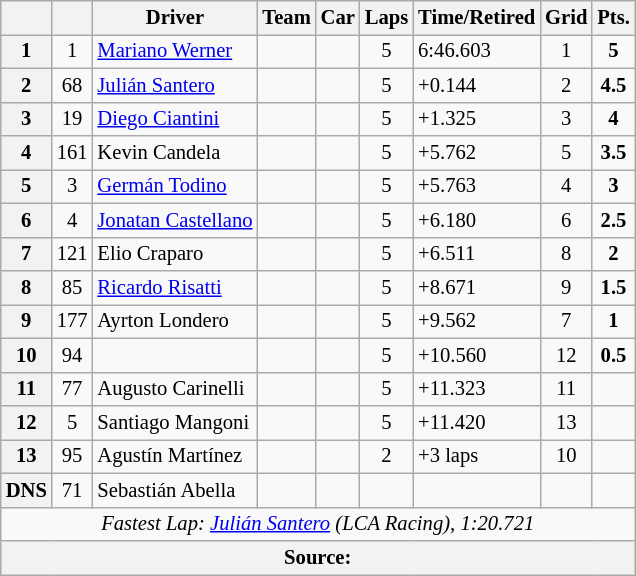<table class="wikitable" style="font-size: 86%">
<tr>
<th></th>
<th></th>
<th>Driver</th>
<th>Team</th>
<th>Car</th>
<th>Laps</th>
<th>Time/Retired</th>
<th>Grid</th>
<th>Pts.</th>
</tr>
<tr>
<th>1</th>
<td align=center>1</td>
<td> <a href='#'>Mariano Werner</a></td>
<td></td>
<td></td>
<td align=center>5</td>
<td>6:46.603</td>
<td align=center>1</td>
<td align=center><strong>5</strong></td>
</tr>
<tr>
<th>2</th>
<td align=center>68</td>
<td> <a href='#'>Julián Santero</a></td>
<td></td>
<td></td>
<td align=center>5</td>
<td>+0.144</td>
<td align=center>2</td>
<td align=center><strong>4.5</strong></td>
</tr>
<tr>
<th>3</th>
<td align=center>19</td>
<td> <a href='#'>Diego Ciantini</a></td>
<td></td>
<td></td>
<td align=center>5</td>
<td>+1.325</td>
<td align=center>3</td>
<td align=center><strong>4</strong></td>
</tr>
<tr>
<th>4</th>
<td align=center>161</td>
<td> Kevin Candela</td>
<td></td>
<td></td>
<td align=center>5</td>
<td>+5.762</td>
<td align=center>5</td>
<td align=center><strong>3.5</strong></td>
</tr>
<tr>
<th>5</th>
<td align=center>3</td>
<td> <a href='#'>Germán Todino</a></td>
<td></td>
<td></td>
<td align=center>5</td>
<td>+5.763</td>
<td align=center>4</td>
<td align=center><strong>3</strong></td>
</tr>
<tr>
<th>6</th>
<td align=center>4</td>
<td> <a href='#'>Jonatan Castellano</a></td>
<td></td>
<td></td>
<td align=center>5</td>
<td>+6.180</td>
<td align=center>6</td>
<td align=center><strong>2.5</strong></td>
</tr>
<tr>
<th>7</th>
<td align=center>121</td>
<td> Elio Craparo</td>
<td></td>
<td></td>
<td align=center>5</td>
<td>+6.511</td>
<td align=center>8</td>
<td align=center><strong>2</strong></td>
</tr>
<tr>
<th>8</th>
<td align=center>85</td>
<td> <a href='#'>Ricardo Risatti</a></td>
<td></td>
<td></td>
<td align=center>5</td>
<td>+8.671</td>
<td align=center>9</td>
<td align=center><strong>1.5</strong></td>
</tr>
<tr>
<th>9</th>
<td align=center>177</td>
<td> Ayrton Londero</td>
<td></td>
<td></td>
<td align=center>5</td>
<td>+9.562</td>
<td align=center>7</td>
<td align=center><strong>1</strong></td>
</tr>
<tr>
<th>10</th>
<td align=center>94</td>
<td></td>
<td></td>
<td></td>
<td align=center>5</td>
<td>+10.560</td>
<td align=center>12</td>
<td align=center><strong>0.5</strong></td>
</tr>
<tr>
<th>11</th>
<td align=center>77</td>
<td> Augusto Carinelli</td>
<td></td>
<td></td>
<td align=center>5</td>
<td>+11.323</td>
<td align=center>11</td>
<td align=center></td>
</tr>
<tr>
<th>12</th>
<td align=center>5</td>
<td> Santiago Mangoni</td>
<td></td>
<td></td>
<td align=center>5</td>
<td>+11.420</td>
<td align=center>13</td>
<td align=center></td>
</tr>
<tr>
<th>13</th>
<td align=center>95</td>
<td> Agustín Martínez</td>
<td></td>
<td></td>
<td align=center>2</td>
<td>+3 laps</td>
<td align=center>10</td>
<td align=center></td>
</tr>
<tr>
<th>DNS</th>
<td align=center>71</td>
<td> Sebastián Abella</td>
<td></td>
<td></td>
<td align=center></td>
<td></td>
<td align=center></td>
<td align=center></td>
</tr>
<tr>
<td colspan=9 align=center><em>Fastest Lap: <a href='#'>Julián Santero</a> (LCA Racing), 1:20.721</em></td>
</tr>
<tr>
<th colspan=9>Source:</th>
</tr>
</table>
